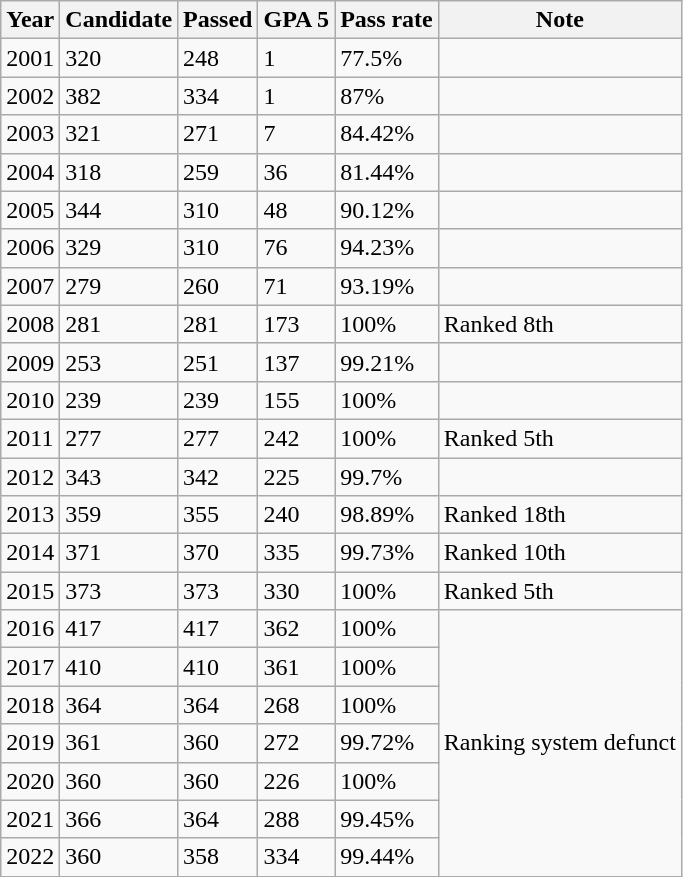<table class="wikitable">
<tr>
<th>Year</th>
<th>Candidate</th>
<th>Passed</th>
<th>GPA 5</th>
<th>Pass rate</th>
<th>Note</th>
</tr>
<tr>
<td>2001</td>
<td>320</td>
<td>248</td>
<td>1</td>
<td>77.5%</td>
<td></td>
</tr>
<tr>
<td>2002</td>
<td>382</td>
<td>334</td>
<td>1</td>
<td>87%</td>
<td></td>
</tr>
<tr>
<td>2003</td>
<td>321</td>
<td>271</td>
<td>7</td>
<td>84.42%</td>
<td></td>
</tr>
<tr>
<td>2004</td>
<td>318</td>
<td>259</td>
<td>36</td>
<td>81.44%</td>
<td></td>
</tr>
<tr>
<td>2005</td>
<td>344</td>
<td>310</td>
<td>48</td>
<td>90.12%</td>
<td></td>
</tr>
<tr>
<td>2006</td>
<td>329</td>
<td>310</td>
<td>76</td>
<td>94.23%</td>
<td></td>
</tr>
<tr>
<td>2007</td>
<td>279</td>
<td>260</td>
<td>71</td>
<td>93.19%</td>
<td></td>
</tr>
<tr>
<td>2008</td>
<td>281</td>
<td>281</td>
<td>173</td>
<td>100%</td>
<td>Ranked 8th</td>
</tr>
<tr>
<td>2009</td>
<td>253</td>
<td>251</td>
<td>137</td>
<td>99.21%</td>
<td></td>
</tr>
<tr>
<td>2010</td>
<td>239</td>
<td>239</td>
<td>155</td>
<td>100%</td>
<td></td>
</tr>
<tr>
<td>2011</td>
<td>277</td>
<td>277</td>
<td>242</td>
<td>100%</td>
<td>Ranked 5th</td>
</tr>
<tr>
<td>2012</td>
<td>343</td>
<td>342</td>
<td>225</td>
<td>99.7%</td>
<td></td>
</tr>
<tr>
<td>2013</td>
<td>359</td>
<td>355</td>
<td>240</td>
<td>98.89%</td>
<td>Ranked 18th</td>
</tr>
<tr>
<td>2014</td>
<td>371</td>
<td>370</td>
<td>335</td>
<td>99.73%</td>
<td>Ranked 10th</td>
</tr>
<tr>
<td>2015</td>
<td>373</td>
<td>373</td>
<td>330</td>
<td>100%</td>
<td>Ranked 5th</td>
</tr>
<tr>
<td>2016</td>
<td>417</td>
<td>417</td>
<td>362</td>
<td>100%</td>
<td rowspan="7">Ranking system defunct</td>
</tr>
<tr>
<td>2017</td>
<td>410</td>
<td>410</td>
<td>361</td>
<td>100%</td>
</tr>
<tr>
<td>2018</td>
<td>364</td>
<td>364</td>
<td>268</td>
<td>100%</td>
</tr>
<tr>
<td>2019</td>
<td>361</td>
<td>360</td>
<td>272</td>
<td>99.72%</td>
</tr>
<tr>
<td>2020</td>
<td>360</td>
<td>360</td>
<td>226</td>
<td>100%</td>
</tr>
<tr>
<td>2021</td>
<td>366</td>
<td>364</td>
<td>288</td>
<td>99.45%</td>
</tr>
<tr>
<td>2022</td>
<td>360</td>
<td>358</td>
<td>334</td>
<td>99.44%</td>
</tr>
</table>
